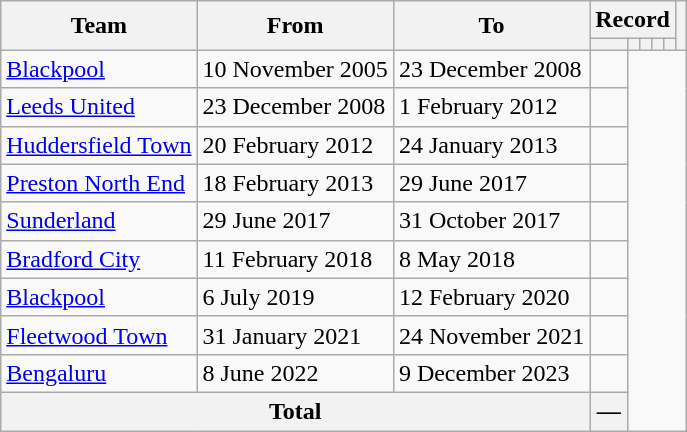<table class=wikitable style="text-align: center">
<tr>
<th rowspan=2>Team</th>
<th rowspan=2>From</th>
<th rowspan=2>To</th>
<th colspan=5>Record</th>
<th rowspan=2></th>
</tr>
<tr>
<th></th>
<th></th>
<th></th>
<th></th>
<th></th>
</tr>
<tr>
<td align=left><a href='#'>Blackpool</a></td>
<td align=left>10 November 2005</td>
<td align=left>23 December 2008<br></td>
<td></td>
</tr>
<tr>
<td align=left><a href='#'>Leeds United</a></td>
<td align=left>23 December 2008</td>
<td align=left>1 February 2012<br></td>
<td></td>
</tr>
<tr>
<td align=left><a href='#'>Huddersfield Town</a></td>
<td align=left>20 February 2012</td>
<td align=left>24 January 2013<br></td>
<td></td>
</tr>
<tr>
<td align=left><a href='#'>Preston North End</a></td>
<td align=left>18 February 2013</td>
<td align=left>29 June 2017<br></td>
<td></td>
</tr>
<tr>
<td align=left><a href='#'>Sunderland</a></td>
<td align=left>29 June 2017</td>
<td align=left>31 October 2017<br></td>
<td></td>
</tr>
<tr>
<td align=left><a href='#'>Bradford City</a></td>
<td align=left>11 February 2018</td>
<td align=left>8 May 2018<br></td>
<td></td>
</tr>
<tr>
<td align=left><a href='#'>Blackpool</a></td>
<td align=left>6 July 2019</td>
<td align=left>12 February 2020<br></td>
<td></td>
</tr>
<tr>
<td align=left><a href='#'>Fleetwood Town</a></td>
<td align=left>31 January 2021</td>
<td align=left>24 November 2021<br></td>
<td></td>
</tr>
<tr>
<td align=left><a href='#'>Bengaluru</a></td>
<td align=left>8 June 2022</td>
<td align=left>9 December 2023<br></td>
<td></td>
</tr>
<tr>
<th colspan=3>Total<br></th>
<th>—</th>
</tr>
</table>
